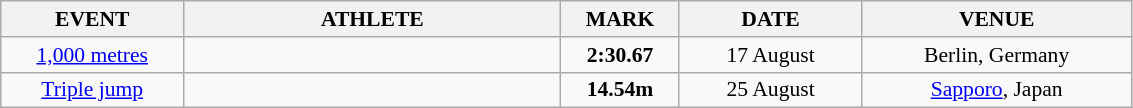<table class="wikitable" style="border-collapse: collapse; font-size: 90%;">
<tr>
<th align="center" style="width: 8em">EVENT</th>
<th align="center" style="width: 17em">ATHLETE</th>
<th align="center" style="width: 5em">MARK</th>
<th align="center" style="width: 8em">DATE</th>
<th align="center" style="width: 12em">VENUE</th>
</tr>
<tr>
<td align="center"><a href='#'>1,000 metres</a></td>
<td></td>
<td align="center"><strong>2:30.67</strong></td>
<td align="center">17 August</td>
<td align="center">Berlin, Germany</td>
</tr>
<tr>
<td align="center"><a href='#'>Triple jump</a></td>
<td></td>
<td align="center"><strong>14.54m</strong></td>
<td align="center">25 August</td>
<td align="center"><a href='#'>Sapporo</a>, Japan</td>
</tr>
</table>
